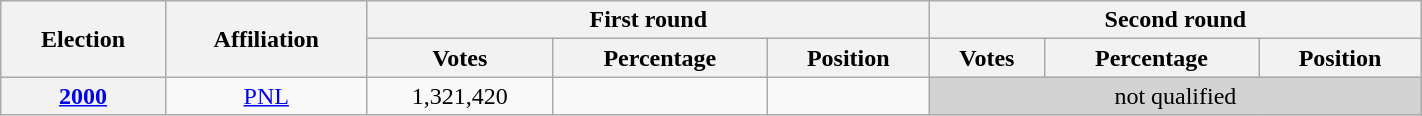<table class=wikitable width=75%>
<tr>
<th rowspan=2>Election</th>
<th rowspan=2>Affiliation</th>
<th colspan=3>First round</th>
<th colspan=3>Second round</th>
</tr>
<tr>
<th>Votes</th>
<th>Percentage</th>
<th>Position</th>
<th>Votes</th>
<th>Percentage</th>
<th>Position</th>
</tr>
<tr align=center>
<th><a href='#'>2000</a></th>
<td><a href='#'>PNL</a></td>
<td>1,321,420</td>
<td></td>
<td></td>
<td bgcolor=lightgrey colspan=3>not qualified</td>
</tr>
</table>
